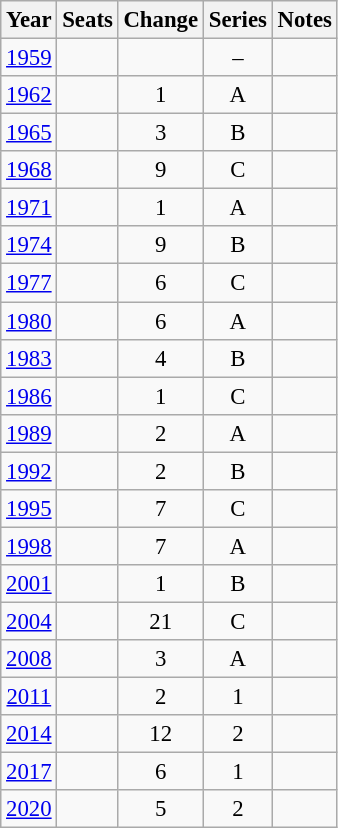<table class="wikitable" style="font-size:95%;text-align:center;">
<tr>
<th>Year</th>
<th>Seats</th>
<th>Change</th>
<th>Series</th>
<th>Notes</th>
</tr>
<tr>
<td><a href='#'>1959</a></td>
<td></td>
<td></td>
<td>–</td>
<td></td>
</tr>
<tr>
<td><a href='#'>1962</a></td>
<td></td>
<td>1</td>
<td>A</td>
<td></td>
</tr>
<tr>
<td><a href='#'>1965</a></td>
<td></td>
<td>3</td>
<td>B</td>
<td></td>
</tr>
<tr>
<td><a href='#'>1968</a></td>
<td></td>
<td>9</td>
<td>C</td>
<td></td>
</tr>
<tr>
<td><a href='#'>1971</a></td>
<td></td>
<td>1</td>
<td>A</td>
<td></td>
</tr>
<tr>
<td><a href='#'>1974</a></td>
<td></td>
<td>9</td>
<td>B</td>
<td></td>
</tr>
<tr>
<td><a href='#'>1977</a></td>
<td></td>
<td>6</td>
<td>C</td>
<td></td>
</tr>
<tr>
<td><a href='#'>1980</a></td>
<td></td>
<td>6</td>
<td>A</td>
<td></td>
</tr>
<tr>
<td><a href='#'>1983</a></td>
<td></td>
<td>4</td>
<td>B</td>
<td></td>
</tr>
<tr>
<td><a href='#'>1986</a></td>
<td></td>
<td>1</td>
<td>C</td>
<td></td>
</tr>
<tr>
<td><a href='#'>1989</a></td>
<td></td>
<td>2</td>
<td>A</td>
<td></td>
</tr>
<tr>
<td><a href='#'>1992</a></td>
<td></td>
<td>2</td>
<td>B</td>
<td></td>
</tr>
<tr>
<td><a href='#'>1995</a></td>
<td></td>
<td>7</td>
<td>C</td>
<td></td>
</tr>
<tr>
<td><a href='#'>1998</a></td>
<td></td>
<td>7</td>
<td>A</td>
<td></td>
</tr>
<tr>
<td><a href='#'>2001</a></td>
<td></td>
<td>1</td>
<td>B</td>
<td></td>
</tr>
<tr>
<td><a href='#'>2004</a></td>
<td></td>
<td>21</td>
<td>C</td>
<td></td>
</tr>
<tr>
<td><a href='#'>2008</a></td>
<td></td>
<td>3</td>
<td>A</td>
<td></td>
</tr>
<tr>
<td><a href='#'>2011</a></td>
<td></td>
<td>2</td>
<td>1</td>
<td></td>
</tr>
<tr>
<td><a href='#'>2014</a></td>
<td></td>
<td>12</td>
<td>2</td>
<td></td>
</tr>
<tr>
<td><a href='#'>2017</a></td>
<td></td>
<td>6</td>
<td>1</td>
<td></td>
</tr>
<tr>
<td><a href='#'>2020</a></td>
<td></td>
<td>5</td>
<td>2</td>
<td></td>
</tr>
</table>
